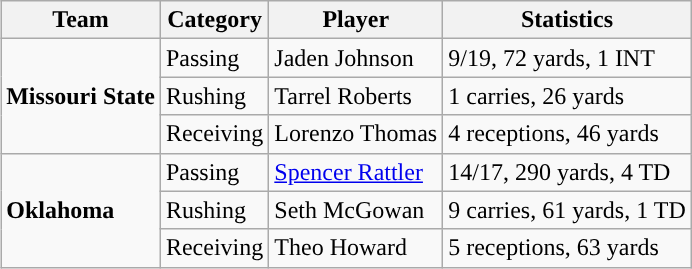<table class="wikitable" style="float: right;">
<tr>
<th>Team</th>
<th>Category</th>
<th>Player</th>
<th>Statistics</th>
</tr>
<tr>
<td rowspan=3><strong>Missouri State</strong></td>
<td>Passing</td>
<td>Jaden Johnson</td>
<td>9/19, 72 yards, 1 INT</td>
</tr>
<tr>
<td>Rushing</td>
<td>Tarrel Roberts</td>
<td>1 carries, 26 yards</td>
</tr>
<tr>
<td>Receiving</td>
<td>Lorenzo Thomas</td>
<td>4 receptions, 46 yards</td>
</tr>
<tr>
<td rowspan=3><strong>Oklahoma</strong></td>
<td>Passing</td>
<td><a href='#'>Spencer Rattler</a></td>
<td>14/17, 290 yards, 4 TD</td>
</tr>
<tr>
<td>Rushing</td>
<td>Seth McGowan</td>
<td>9 carries, 61 yards, 1 TD</td>
</tr>
<tr>
<td>Receiving</td>
<td>Theo Howard</td>
<td>5 receptions, 63 yards</td>
</tr>
</table>
